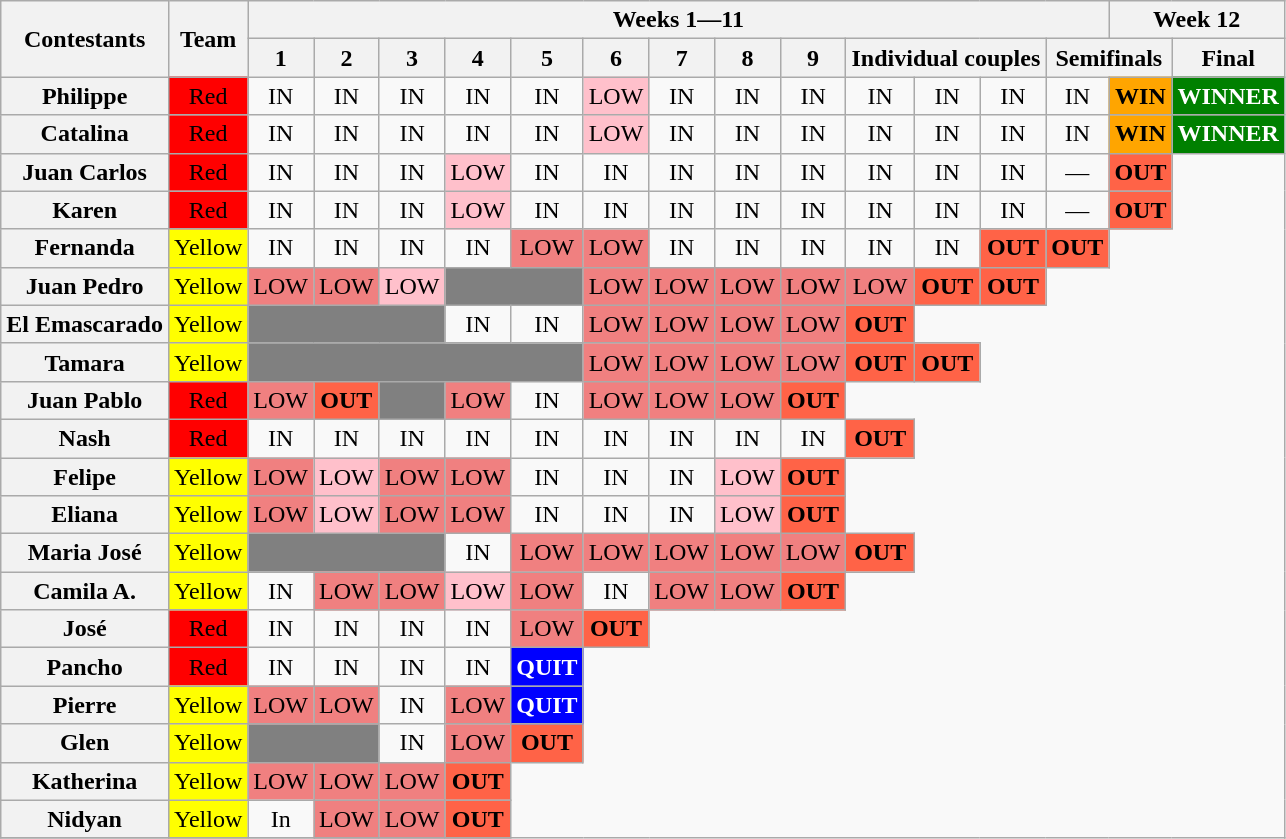<table class="wikitable" style="text-align:center">
<tr>
<th rowspan=2>Contestants</th>
<th rowspan=2>Team</th>
<th colspan=13>Weeks 1—11</th>
<th colspan=6>Week 12</th>
</tr>
<tr>
<th width="10px">1</th>
<th width="10px">2</th>
<th width="10px">3</th>
<th width="10px">4</th>
<th width="10px">5</th>
<th width="10px">6</th>
<th width="10px">7</th>
<th width="10px">8</th>
<th width="10px">9</th>
<th colspan=3>Individual couples</th>
<th colspan=2>Semifinals</th>
<th>Final</th>
</tr>
<tr>
<th>Philippe</th>
<td style="background:red">Red</td>
<td>IN</td>
<td>IN</td>
<td>IN</td>
<td>IN</td>
<td>IN</td>
<td style="background:pink">LOW</td>
<td>IN</td>
<td>IN</td>
<td>IN</td>
<td>IN</td>
<td>IN</td>
<td>IN</td>
<td>IN</td>
<td style="background:Orange; color:black;"><strong>WIN</strong></td>
<td style="background:Green; color:white;"><strong>WINNER</strong></td>
</tr>
<tr>
<th>Catalina</th>
<td style="background:red">Red</td>
<td>IN</td>
<td>IN</td>
<td>IN</td>
<td>IN</td>
<td>IN</td>
<td style="background:pink">LOW</td>
<td>IN</td>
<td>IN</td>
<td>IN</td>
<td>IN</td>
<td>IN</td>
<td>IN</td>
<td>IN</td>
<td style="background:Orange; color:black;"><strong>WIN</strong></td>
<td style="background:Green; color:white;"><strong>WINNER</strong></td>
</tr>
<tr>
<th>Juan Carlos</th>
<td style="background:red">Red</td>
<td>IN</td>
<td>IN</td>
<td>IN</td>
<td style="background:pink">LOW</td>
<td>IN</td>
<td>IN</td>
<td>IN</td>
<td>IN</td>
<td>IN</td>
<td>IN</td>
<td>IN</td>
<td>IN</td>
<td>—</td>
<td style="background:tomato"><strong>OUT</strong></td>
</tr>
<tr>
<th>Karen</th>
<td style="background:red">Red</td>
<td>IN</td>
<td>IN</td>
<td>IN</td>
<td style="background:pink">LOW</td>
<td>IN</td>
<td>IN</td>
<td>IN</td>
<td>IN</td>
<td>IN</td>
<td>IN</td>
<td>IN</td>
<td>IN</td>
<td>—</td>
<td style="background:tomato"><strong>OUT</strong></td>
</tr>
<tr>
<th>Fernanda</th>
<td style="background:yellow">Yellow</td>
<td>IN</td>
<td>IN</td>
<td>IN</td>
<td>IN</td>
<td style="background:LightCoral">LOW</td>
<td style="background:LightCoral">LOW</td>
<td>IN</td>
<td>IN</td>
<td>IN</td>
<td>IN</td>
<td>IN</td>
<td style="background:tomato"><strong>OUT</strong></td>
<td style="background:tomato"><strong>OUT</strong></td>
</tr>
<tr>
<th>Juan Pedro</th>
<td style="background:yellow">Yellow</td>
<td style="background:LightCoral">LOW</td>
<td style="background:LightCoral">LOW</td>
<td style="background:pink">LOW</td>
<td colspan=2 style="background:gray"></td>
<td style="background:LightCoral">LOW</td>
<td style="background:LightCoral">LOW</td>
<td style="background:LightCoral">LOW</td>
<td style="background:LightCoral">LOW</td>
<td style="background:LightCoral">LOW</td>
<td style="background:tomato"><strong>OUT</strong></td>
<td style="background:tomato"><strong>OUT</strong></td>
</tr>
<tr>
<th>El Emascarado</th>
<td style="background:yellow">Yellow</td>
<td colspan=3 style="background:gray"></td>
<td>IN</td>
<td>IN</td>
<td style="background:LightCoral">LOW</td>
<td style="background:LightCoral">LOW</td>
<td style="background:LightCoral">LOW</td>
<td style="background:LightCoral">LOW</td>
<td style="background:tomato"><strong>OUT</strong></td>
</tr>
<tr>
<th>Tamara</th>
<td style="background:yellow">Yellow</td>
<td colspan=5 style="background:gray"></td>
<td style="background:LightCoral">LOW</td>
<td style="background:LightCoral">LOW</td>
<td style="background:LightCoral">LOW</td>
<td style="background:LightCoral">LOW</td>
<td style="background:tomato"><strong>OUT</strong></td>
<td style="background:tomato"><strong>OUT</strong></td>
</tr>
<tr>
<th>Juan Pablo</th>
<td style="background:red">Red</td>
<td style="background:LightCoral">LOW</td>
<td style="background:tomato"><strong>OUT</strong></td>
<td colspan=1 style="background:gray"></td>
<td style="background:LightCoral">LOW</td>
<td>IN</td>
<td style="background:LightCoral">LOW</td>
<td style="background:LightCoral">LOW</td>
<td style="background:LightCoral">LOW</td>
<td style="background:tomato"><strong>OUT</strong></td>
</tr>
<tr>
<th>Nash</th>
<td style="background:red">Red</td>
<td>IN</td>
<td>IN</td>
<td>IN</td>
<td>IN</td>
<td>IN</td>
<td>IN</td>
<td>IN</td>
<td>IN</td>
<td>IN</td>
<td style="background:tomato"><strong>OUT</strong></td>
</tr>
<tr>
<th>Felipe</th>
<td style="background:yellow">Yellow</td>
<td style="background:LightCoral">LOW</td>
<td style="background:pink">LOW</td>
<td style="background:LightCoral">LOW</td>
<td style="background:LightCoral">LOW</td>
<td>IN</td>
<td>IN</td>
<td>IN</td>
<td style="background:pink">LOW</td>
<td style="background:tomato"><strong>OUT</strong></td>
</tr>
<tr>
<th>Eliana</th>
<td style="background:yellow">Yellow</td>
<td style="background:LightCoral">LOW</td>
<td style="background:pink">LOW</td>
<td style="background:LightCoral">LOW</td>
<td style="background:LightCoral">LOW</td>
<td>IN</td>
<td>IN</td>
<td>IN</td>
<td style="background:pink">LOW</td>
<td style="background:tomato"><strong>OUT</strong></td>
</tr>
<tr>
<th>Maria José</th>
<td style="background:yellow">Yellow</td>
<td colspan=3 style="background:gray"></td>
<td>IN</td>
<td style="background:LightCoral">LOW</td>
<td style="background:LightCoral">LOW</td>
<td style="background:LightCoral">LOW</td>
<td style="background:LightCoral">LOW</td>
<td style="background:LightCoral">LOW</td>
<td style="background:tomato"><strong>OUT</strong></td>
</tr>
<tr>
<th>Camila A.</th>
<td style="background:yellow">Yellow</td>
<td>IN</td>
<td style="background:LightCoral">LOW</td>
<td style="background:LightCoral">LOW</td>
<td style="background:Pink">LOW</td>
<td style="background:LightCoral">LOW</td>
<td>IN</td>
<td style="background:LightCoral">LOW</td>
<td style="background:LightCoral">LOW</td>
<td style="background:tomato"><strong>OUT</strong></td>
</tr>
<tr>
<th>José</th>
<td style="background:red">Red</td>
<td>IN</td>
<td>IN</td>
<td>IN</td>
<td>IN</td>
<td style="background:LightCoral">LOW</td>
<td style="background:tomato"><strong>OUT</strong></td>
</tr>
<tr>
<th>Pancho</th>
<td style="background:red">Red</td>
<td>IN</td>
<td>IN</td>
<td>IN</td>
<td>IN</td>
<td style="background:BLUE; color:white;"><strong>QUIT</strong></td>
</tr>
<tr>
<th>Pierre</th>
<td style="background:yellow">Yellow</td>
<td style="background:LightCoral">LOW</td>
<td style="background:LightCoral">LOW</td>
<td>IN</td>
<td style="background:LightCoral">LOW</td>
<td style="background:BLUE; color:white;"><strong>QUIT</strong></td>
</tr>
<tr>
<th>Glen</th>
<td style="background:yellow">Yellow</td>
<td colspan=2 style="background:gray"></td>
<td>IN</td>
<td style="background:LightCoral">LOW</td>
<td style="background:tomato"><strong>OUT</strong></td>
</tr>
<tr>
<th>Katherina</th>
<td style="background:yellow">Yellow</td>
<td style="background:LightCoral">LOW</td>
<td style="background:LightCoral">LOW</td>
<td style="background:LightCoral">LOW</td>
<td style="background:tomato"><strong>OUT</strong></td>
</tr>
<tr>
<th>Nidyan</th>
<td style="background:yellow">Yellow</td>
<td>In</td>
<td style="background:LightCoral">LOW</td>
<td style="background:LightCoral">LOW</td>
<td style="background:tomato"><strong>OUT</strong></td>
</tr>
<tr>
</tr>
</table>
